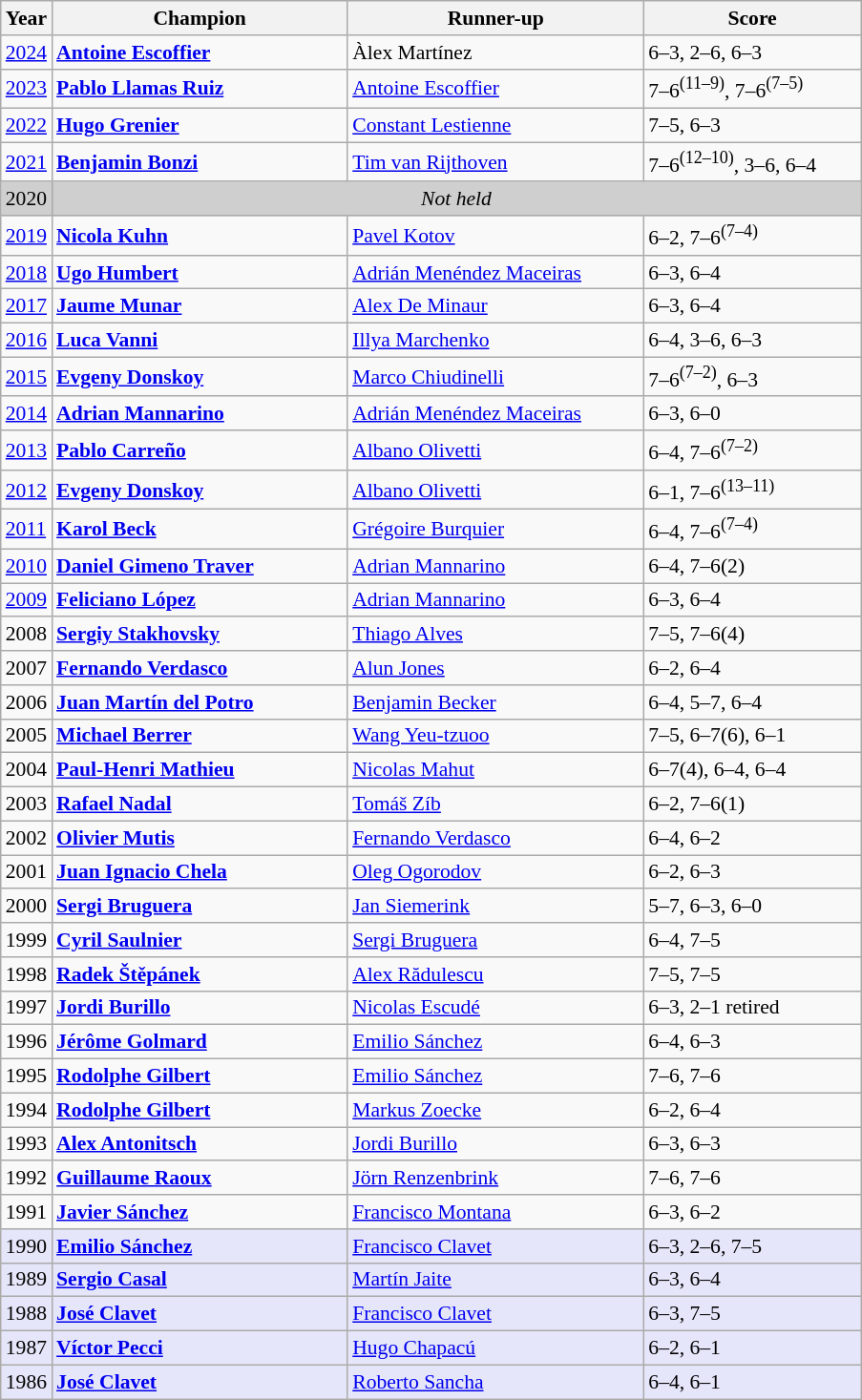<table class="wikitable" style="font-size:90%">
<tr>
<th>Year</th>
<th width="200">Champion</th>
<th width="200">Runner-up</th>
<th width="145">Score</th>
</tr>
<tr>
<td><a href='#'>2024</a></td>
<td> <strong><a href='#'>Antoine Escoffier</a></strong></td>
<td> Àlex Martínez</td>
<td>6–3, 2–6, 6–3</td>
</tr>
<tr>
<td><a href='#'>2023</a></td>
<td> <strong><a href='#'>Pablo Llamas Ruiz</a></strong></td>
<td> <a href='#'>Antoine Escoffier</a></td>
<td>7–6<sup>(11–9)</sup>, 7–6<sup>(7–5)</sup></td>
</tr>
<tr>
<td><a href='#'>2022</a></td>
<td> <strong><a href='#'>Hugo Grenier</a></strong></td>
<td> <a href='#'>Constant Lestienne</a></td>
<td>7–5, 6–3</td>
</tr>
<tr>
<td><a href='#'>2021</a></td>
<td> <strong><a href='#'>Benjamin Bonzi</a></strong></td>
<td> <a href='#'>Tim van Rijthoven</a></td>
<td>7–6<sup>(12–10)</sup>, 3–6, 6–4</td>
</tr>
<tr>
<td style="background:#cfcfcf">2020</td>
<td colspan=3 align=center style="background:#cfcfcf"><em>Not held</em></td>
</tr>
<tr>
<td><a href='#'>2019</a></td>
<td> <strong><a href='#'>Nicola Kuhn</a></strong></td>
<td> <a href='#'>Pavel Kotov</a></td>
<td>6–2, 7–6<sup>(7–4)</sup></td>
</tr>
<tr>
<td><a href='#'>2018</a></td>
<td> <strong><a href='#'>Ugo Humbert</a></strong></td>
<td> <a href='#'>Adrián Menéndez Maceiras</a></td>
<td>6–3, 6–4</td>
</tr>
<tr>
<td><a href='#'>2017</a></td>
<td> <strong><a href='#'>Jaume Munar</a></strong></td>
<td> <a href='#'>Alex De Minaur</a></td>
<td>6–3, 6–4</td>
</tr>
<tr>
<td><a href='#'>2016</a></td>
<td> <strong><a href='#'>Luca Vanni</a></strong></td>
<td> <a href='#'>Illya Marchenko</a></td>
<td>6–4, 3–6, 6–3</td>
</tr>
<tr>
<td><a href='#'>2015</a></td>
<td> <strong><a href='#'>Evgeny Donskoy</a></strong></td>
<td> <a href='#'>Marco Chiudinelli</a></td>
<td>7–6<sup>(7–2)</sup>, 6–3</td>
</tr>
<tr>
<td><a href='#'>2014</a></td>
<td> <strong><a href='#'>Adrian Mannarino</a></strong></td>
<td> <a href='#'>Adrián Menéndez Maceiras</a></td>
<td>6–3, 6–0</td>
</tr>
<tr>
<td><a href='#'>2013</a></td>
<td> <strong><a href='#'>Pablo Carreño</a></strong></td>
<td> <a href='#'>Albano Olivetti</a></td>
<td>6–4, 7–6<sup>(7–2)</sup></td>
</tr>
<tr>
<td><a href='#'>2012</a></td>
<td> <strong><a href='#'>Evgeny Donskoy</a></strong></td>
<td> <a href='#'>Albano Olivetti</a></td>
<td>6–1, 7–6<sup>(13–11)</sup></td>
</tr>
<tr>
<td><a href='#'>2011</a></td>
<td> <strong><a href='#'>Karol Beck</a></strong></td>
<td> <a href='#'>Grégoire Burquier</a></td>
<td>6–4, 7–6<sup>(7–4)</sup></td>
</tr>
<tr>
<td><a href='#'>2010</a></td>
<td> <strong><a href='#'>Daniel Gimeno Traver</a></strong></td>
<td> <a href='#'>Adrian Mannarino</a></td>
<td>6–4, 7–6(2)</td>
</tr>
<tr>
<td><a href='#'>2009</a></td>
<td> <strong><a href='#'>Feliciano López</a></strong></td>
<td> <a href='#'>Adrian Mannarino</a></td>
<td>6–3, 6–4</td>
</tr>
<tr>
<td>2008</td>
<td> <strong><a href='#'>Sergiy Stakhovsky</a></strong></td>
<td> <a href='#'>Thiago Alves</a></td>
<td>7–5, 7–6(4)</td>
</tr>
<tr>
<td>2007</td>
<td> <strong><a href='#'>Fernando Verdasco</a></strong></td>
<td> <a href='#'>Alun Jones</a></td>
<td>6–2, 6–4</td>
</tr>
<tr>
<td>2006</td>
<td> <strong><a href='#'>Juan Martín del Potro</a></strong></td>
<td> <a href='#'>Benjamin Becker</a></td>
<td>6–4, 5–7, 6–4</td>
</tr>
<tr>
<td>2005</td>
<td> <strong><a href='#'>Michael Berrer</a></strong></td>
<td> <a href='#'>Wang Yeu-tzuoo</a></td>
<td>7–5, 6–7(6), 6–1</td>
</tr>
<tr>
<td>2004</td>
<td> <strong><a href='#'>Paul-Henri Mathieu</a></strong></td>
<td> <a href='#'>Nicolas Mahut</a></td>
<td>6–7(4), 6–4, 6–4</td>
</tr>
<tr>
<td>2003</td>
<td> <strong><a href='#'>Rafael Nadal</a></strong></td>
<td> <a href='#'>Tomáš Zíb</a></td>
<td>6–2, 7–6(1)</td>
</tr>
<tr>
<td>2002</td>
<td> <strong><a href='#'>Olivier Mutis</a></strong></td>
<td> <a href='#'>Fernando Verdasco</a></td>
<td>6–4, 6–2</td>
</tr>
<tr>
<td>2001</td>
<td> <strong><a href='#'>Juan Ignacio Chela</a></strong></td>
<td> <a href='#'>Oleg Ogorodov</a></td>
<td>6–2, 6–3</td>
</tr>
<tr>
<td>2000</td>
<td> <strong><a href='#'>Sergi Bruguera</a></strong></td>
<td> <a href='#'>Jan Siemerink</a></td>
<td>5–7, 6–3, 6–0</td>
</tr>
<tr>
<td>1999</td>
<td> <strong><a href='#'>Cyril Saulnier</a></strong></td>
<td> <a href='#'>Sergi Bruguera</a></td>
<td>6–4, 7–5</td>
</tr>
<tr>
<td>1998</td>
<td> <strong><a href='#'>Radek Štěpánek</a></strong></td>
<td> <a href='#'>Alex Rădulescu</a></td>
<td>7–5, 7–5</td>
</tr>
<tr>
<td>1997</td>
<td> <strong><a href='#'>Jordi Burillo</a></strong></td>
<td> <a href='#'>Nicolas Escudé</a></td>
<td>6–3, 2–1 retired</td>
</tr>
<tr>
<td>1996</td>
<td> <strong><a href='#'>Jérôme Golmard</a></strong></td>
<td> <a href='#'>Emilio Sánchez</a></td>
<td>6–4, 6–3</td>
</tr>
<tr>
<td>1995</td>
<td> <strong><a href='#'>Rodolphe Gilbert</a></strong></td>
<td> <a href='#'>Emilio Sánchez</a></td>
<td>7–6, 7–6</td>
</tr>
<tr>
<td>1994</td>
<td> <strong><a href='#'>Rodolphe Gilbert</a></strong></td>
<td> <a href='#'>Markus Zoecke</a></td>
<td>6–2, 6–4</td>
</tr>
<tr>
<td>1993</td>
<td> <strong><a href='#'>Alex Antonitsch</a></strong></td>
<td> <a href='#'>Jordi Burillo</a></td>
<td>6–3, 6–3</td>
</tr>
<tr>
<td>1992</td>
<td> <strong><a href='#'>Guillaume Raoux</a></strong></td>
<td> <a href='#'>Jörn Renzenbrink</a></td>
<td>7–6, 7–6</td>
</tr>
<tr>
<td>1991</td>
<td> <strong><a href='#'>Javier Sánchez</a></strong></td>
<td> <a href='#'>Francisco Montana</a></td>
<td>6–3, 6–2</td>
</tr>
<tr>
<td bgcolor="E6E6FA">1990</td>
<td bgcolor="E6E6FA"> <strong><a href='#'>Emilio Sánchez</a></strong></td>
<td bgcolor="E6E6FA"> <a href='#'>Francisco Clavet</a></td>
<td bgcolor="E6E6FA">6–3, 2–6, 7–5</td>
</tr>
<tr>
<td bgcolor="E6E6FA">1989</td>
<td bgcolor="E6E6FA"> <strong><a href='#'>Sergio Casal</a></strong></td>
<td bgcolor="E6E6FA"> <a href='#'>Martín Jaite</a></td>
<td bgcolor="E6E6FA">6–3, 6–4</td>
</tr>
<tr>
<td bgcolor="E6E6FA">1988</td>
<td bgcolor="E6E6FA"> <strong><a href='#'>José Clavet</a></strong></td>
<td bgcolor="E6E6FA"> <a href='#'>Francisco Clavet</a></td>
<td bgcolor="E6E6FA">6–3, 7–5</td>
</tr>
<tr>
<td bgcolor="E6E6FA">1987</td>
<td bgcolor="E6E6FA"> <strong><a href='#'>Víctor Pecci</a></strong></td>
<td bgcolor="E6E6FA"> <a href='#'>Hugo Chapacú</a></td>
<td bgcolor="E6E6FA">6–2, 6–1</td>
</tr>
<tr>
<td bgcolor="E6E6FA">1986</td>
<td bgcolor="E6E6FA"> <strong><a href='#'>José Clavet</a></strong></td>
<td bgcolor="E6E6FA"> <a href='#'>Roberto Sancha</a></td>
<td bgcolor="E6E6FA">6–4, 6–1</td>
</tr>
</table>
